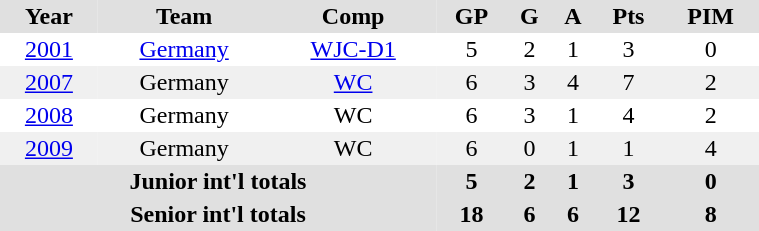<table BORDER="0" CELLPADDING="2" CELLSPACING="0" width=40%>
<tr ALIGN="center" bgcolor="#e0e0e0">
<th>Year</th>
<th>Team</th>
<th>Comp</th>
<th>GP</th>
<th>G</th>
<th>A</th>
<th>Pts</th>
<th>PIM</th>
</tr>
<tr ALIGN="center">
<td><a href='#'>2001</a></td>
<td><a href='#'>Germany</a></td>
<td><a href='#'>WJC-D1</a></td>
<td>5</td>
<td>2</td>
<td>1</td>
<td>3</td>
<td>0</td>
</tr>
<tr ALIGN="center" bgcolor="#f0f0f0">
<td><a href='#'>2007</a></td>
<td>Germany</td>
<td><a href='#'>WC</a></td>
<td>6</td>
<td>3</td>
<td>4</td>
<td>7</td>
<td>2</td>
</tr>
<tr ALIGN="center">
<td><a href='#'>2008</a></td>
<td>Germany</td>
<td>WC</td>
<td>6</td>
<td>3</td>
<td>1</td>
<td>4</td>
<td>2</td>
</tr>
<tr ALIGN="center" bgcolor="#f0f0f0">
<td><a href='#'>2009</a></td>
<td>Germany</td>
<td>WC</td>
<td>6</td>
<td>0</td>
<td>1</td>
<td>1</td>
<td>4</td>
</tr>
<tr bgcolor="#e0e0e0">
<th colspan="3">Junior int'l totals</th>
<th>5</th>
<th>2</th>
<th>1</th>
<th>3</th>
<th>0</th>
</tr>
<tr bgcolor="#e0e0e0">
<th colspan="3">Senior int'l totals</th>
<th>18</th>
<th>6</th>
<th>6</th>
<th>12</th>
<th>8</th>
</tr>
</table>
